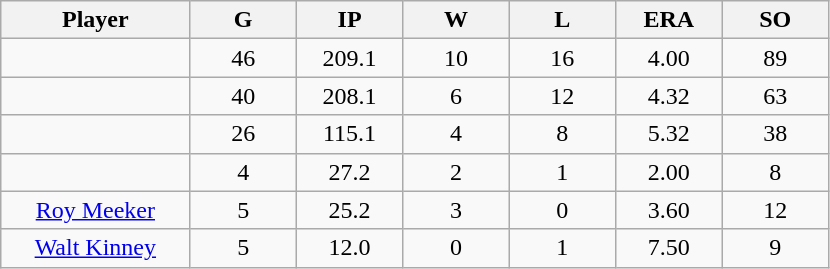<table class="wikitable sortable">
<tr>
<th bgcolor="#DDDDFF" width="16%">Player</th>
<th bgcolor="#DDDDFF" width="9%">G</th>
<th bgcolor="#DDDDFF" width="9%">IP</th>
<th bgcolor="#DDDDFF" width="9%">W</th>
<th bgcolor="#DDDDFF" width="9%">L</th>
<th bgcolor="#DDDDFF" width="9%">ERA</th>
<th bgcolor="#DDDDFF" width="9%">SO</th>
</tr>
<tr align="center">
<td></td>
<td>46</td>
<td>209.1</td>
<td>10</td>
<td>16</td>
<td>4.00</td>
<td>89</td>
</tr>
<tr align="center">
<td></td>
<td>40</td>
<td>208.1</td>
<td>6</td>
<td>12</td>
<td>4.32</td>
<td>63</td>
</tr>
<tr align="center">
<td></td>
<td>26</td>
<td>115.1</td>
<td>4</td>
<td>8</td>
<td>5.32</td>
<td>38</td>
</tr>
<tr align="center">
<td></td>
<td>4</td>
<td>27.2</td>
<td>2</td>
<td>1</td>
<td>2.00</td>
<td>8</td>
</tr>
<tr align="center">
<td><a href='#'>Roy Meeker</a></td>
<td>5</td>
<td>25.2</td>
<td>3</td>
<td>0</td>
<td>3.60</td>
<td>12</td>
</tr>
<tr align="center">
<td><a href='#'>Walt Kinney</a></td>
<td>5</td>
<td>12.0</td>
<td>0</td>
<td>1</td>
<td>7.50</td>
<td>9</td>
</tr>
</table>
